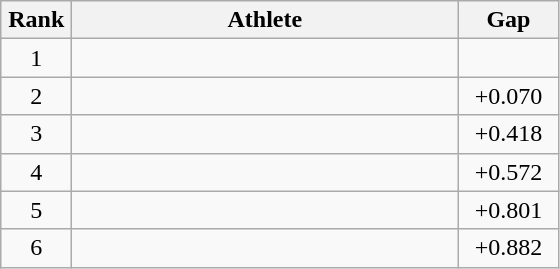<table class=wikitable style="text-align:center">
<tr>
<th width=40>Rank</th>
<th width=250>Athlete</th>
<th width=60>Gap</th>
</tr>
<tr>
<td>1</td>
<td align=left></td>
<td></td>
</tr>
<tr>
<td>2</td>
<td align=left></td>
<td>+0.070</td>
</tr>
<tr>
<td>3</td>
<td align=left></td>
<td>+0.418</td>
</tr>
<tr>
<td>4</td>
<td align=left></td>
<td>+0.572</td>
</tr>
<tr>
<td>5</td>
<td align=left></td>
<td>+0.801</td>
</tr>
<tr>
<td>6</td>
<td align=left></td>
<td>+0.882</td>
</tr>
</table>
